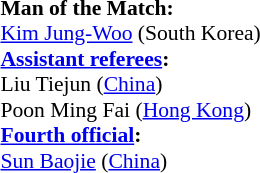<table style="width:50%; font-size:90%;">
<tr>
<td><br><strong>Man of the Match:</strong>
<br><a href='#'>Kim Jung-Woo</a> (South Korea)<br><strong><a href='#'>Assistant referees</a>:</strong>
<br>Liu Tiejun (<a href='#'>China</a>)
<br>Poon Ming Fai (<a href='#'>Hong Kong</a>)
<br><strong><a href='#'>Fourth official</a>:</strong>
<br><a href='#'>Sun Baojie</a> (<a href='#'>China</a>)</td>
</tr>
</table>
